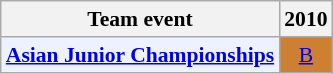<table class="wikitable" style="font-size: 90%; text-align:center">
<tr>
<th>Team event</th>
<th>2010</th>
</tr>
<tr>
<td bgcolor="#ECF2FF"; align="left"><strong><a href='#'>Asian Junior Championships</a></strong></td>
<td bgcolor=CD7F32><a href='#'>B</a></td>
</tr>
</table>
